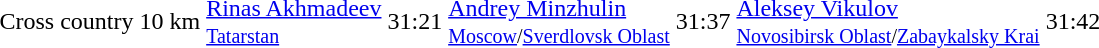<table>
<tr>
<td>Cross country 10 km</td>
<td><a href='#'>Rinas Akhmadeev</a><br><small><a href='#'>Tatarstan</a></small></td>
<td>31:21</td>
<td><a href='#'>Andrey Minzhulin</a><br><small><a href='#'>Moscow</a>/<a href='#'>Sverdlovsk Oblast</a></small></td>
<td>31:37</td>
<td><a href='#'>Aleksey Vikulov</a><br><small><a href='#'>Novosibirsk Oblast</a>/<a href='#'>Zabaykalsky Krai</a></small></td>
<td>31:42</td>
</tr>
</table>
